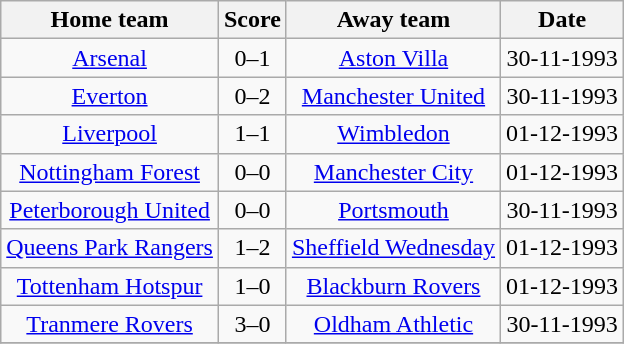<table class="wikitable" style="text-align: center">
<tr>
<th>Home team</th>
<th>Score</th>
<th>Away team</th>
<th>Date</th>
</tr>
<tr>
<td><a href='#'>Arsenal</a></td>
<td>0–1</td>
<td><a href='#'>Aston Villa</a></td>
<td>30-11-1993</td>
</tr>
<tr>
<td><a href='#'>Everton</a></td>
<td>0–2</td>
<td><a href='#'>Manchester United</a></td>
<td>30-11-1993</td>
</tr>
<tr>
<td><a href='#'>Liverpool</a></td>
<td>1–1</td>
<td><a href='#'>Wimbledon</a></td>
<td>01-12-1993</td>
</tr>
<tr>
<td><a href='#'>Nottingham Forest</a></td>
<td>0–0</td>
<td><a href='#'>Manchester City</a></td>
<td>01-12-1993</td>
</tr>
<tr>
<td><a href='#'>Peterborough United</a></td>
<td>0–0</td>
<td><a href='#'>Portsmouth</a></td>
<td>30-11-1993</td>
</tr>
<tr>
<td><a href='#'>Queens Park Rangers</a></td>
<td>1–2</td>
<td><a href='#'>Sheffield Wednesday</a></td>
<td>01-12-1993</td>
</tr>
<tr>
<td><a href='#'>Tottenham Hotspur</a></td>
<td>1–0</td>
<td><a href='#'>Blackburn Rovers</a></td>
<td>01-12-1993</td>
</tr>
<tr>
<td><a href='#'>Tranmere Rovers</a></td>
<td>3–0</td>
<td><a href='#'>Oldham Athletic</a></td>
<td>30-11-1993</td>
</tr>
<tr>
</tr>
</table>
